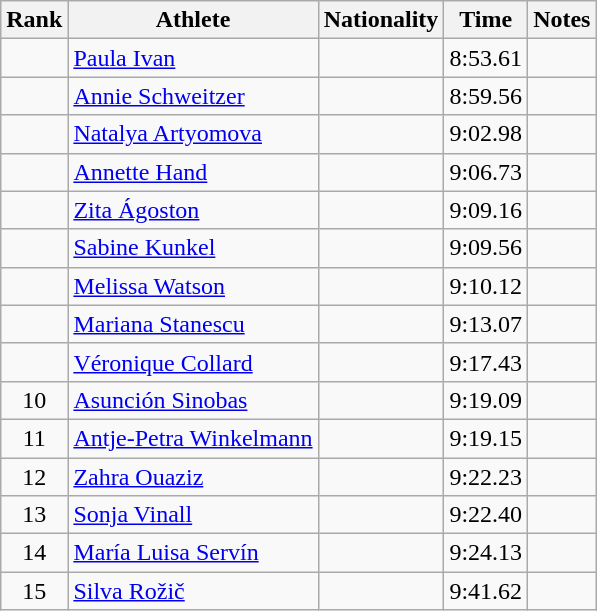<table class="wikitable sortable" style="text-align:center">
<tr>
<th>Rank</th>
<th>Athlete</th>
<th>Nationality</th>
<th>Time</th>
<th>Notes</th>
</tr>
<tr>
<td></td>
<td align=left><a href='#'>Paula Ivan</a></td>
<td align=left></td>
<td>8:53.61</td>
<td></td>
</tr>
<tr>
<td></td>
<td align=left><a href='#'>Annie Schweitzer</a></td>
<td align=left></td>
<td>8:59.56</td>
<td></td>
</tr>
<tr>
<td></td>
<td align=left><a href='#'>Natalya Artyomova</a></td>
<td align=left></td>
<td>9:02.98</td>
<td></td>
</tr>
<tr>
<td></td>
<td align=left><a href='#'>Annette Hand</a></td>
<td align=left></td>
<td>9:06.73</td>
<td></td>
</tr>
<tr>
<td></td>
<td align=left><a href='#'>Zita Ágoston</a></td>
<td align=left></td>
<td>9:09.16</td>
<td></td>
</tr>
<tr>
<td></td>
<td align=left><a href='#'>Sabine Kunkel</a></td>
<td align=left></td>
<td>9:09.56</td>
<td></td>
</tr>
<tr>
<td></td>
<td align=left><a href='#'>Melissa Watson</a></td>
<td align=left></td>
<td>9:10.12</td>
<td></td>
</tr>
<tr>
<td></td>
<td align=left><a href='#'>Mariana Stanescu</a></td>
<td align=left></td>
<td>9:13.07</td>
<td></td>
</tr>
<tr>
<td></td>
<td align=left><a href='#'>Véronique Collard</a></td>
<td align=left></td>
<td>9:17.43</td>
<td></td>
</tr>
<tr>
<td>10</td>
<td align=left><a href='#'>Asunción Sinobas</a></td>
<td align=left></td>
<td>9:19.09</td>
<td></td>
</tr>
<tr>
<td>11</td>
<td align=left><a href='#'>Antje-Petra Winkelmann</a></td>
<td align=left></td>
<td>9:19.15</td>
<td></td>
</tr>
<tr>
<td>12</td>
<td align=left><a href='#'>Zahra Ouaziz</a></td>
<td align=left></td>
<td>9:22.23</td>
<td></td>
</tr>
<tr>
<td>13</td>
<td align=left><a href='#'>Sonja Vinall</a></td>
<td align=left></td>
<td>9:22.40</td>
<td></td>
</tr>
<tr>
<td>14</td>
<td align=left><a href='#'>María Luisa Servín</a></td>
<td align=left></td>
<td>9:24.13</td>
<td></td>
</tr>
<tr>
<td>15</td>
<td align=left><a href='#'>Silva Rožič</a></td>
<td align=left></td>
<td>9:41.62</td>
<td></td>
</tr>
</table>
